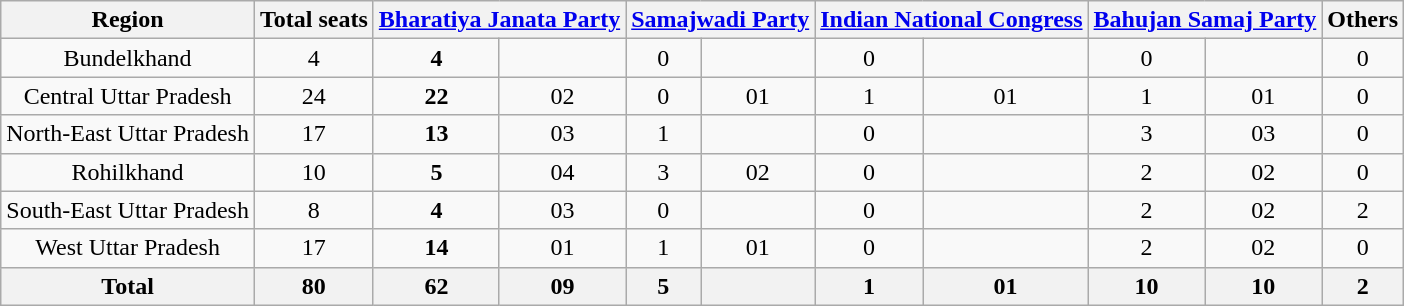<table class="wikitable sortable" style="text-align:center;">
<tr>
<th>Region</th>
<th>Total seats</th>
<th colspan="2"><a href='#'>Bharatiya Janata Party</a></th>
<th colspan="2"><a href='#'>Samajwadi Party</a></th>
<th colspan="2"><a href='#'>Indian National Congress</a></th>
<th colspan="2"><a href='#'>Bahujan Samaj Party</a></th>
<th>Others</th>
</tr>
<tr>
<td>Bundelkhand</td>
<td>4</td>
<td><strong>4</strong></td>
<td></td>
<td>0</td>
<td></td>
<td>0</td>
<td></td>
<td>0</td>
<td></td>
<td>0</td>
</tr>
<tr>
<td>Central Uttar Pradesh</td>
<td>24</td>
<td><strong>22</strong></td>
<td> 02</td>
<td>0</td>
<td> 01</td>
<td>1</td>
<td> 01</td>
<td>1</td>
<td> 01</td>
<td>0</td>
</tr>
<tr>
<td>North-East Uttar Pradesh</td>
<td>17</td>
<td><strong>13</strong></td>
<td> 03</td>
<td>1</td>
<td></td>
<td>0</td>
<td></td>
<td>3</td>
<td> 03</td>
<td>0</td>
</tr>
<tr>
<td>Rohilkhand</td>
<td>10</td>
<td><strong>5</strong></td>
<td> 04</td>
<td>3</td>
<td> 02</td>
<td>0</td>
<td></td>
<td>2</td>
<td> 02</td>
<td>0</td>
</tr>
<tr>
<td>South-East Uttar Pradesh</td>
<td>8</td>
<td><strong>4</strong></td>
<td> 03</td>
<td>0</td>
<td></td>
<td>0</td>
<td></td>
<td>2</td>
<td> 02</td>
<td>2</td>
</tr>
<tr>
<td>West Uttar Pradesh</td>
<td>17</td>
<td><strong>14</strong></td>
<td> 01</td>
<td>1</td>
<td> 01</td>
<td>0</td>
<td></td>
<td>2</td>
<td> 02</td>
<td>0</td>
</tr>
<tr>
<th><strong>Total</strong></th>
<th>80</th>
<th>62</th>
<th> 09</th>
<th>5</th>
<th></th>
<th>1</th>
<th> 01</th>
<th>10</th>
<th>10</th>
<th>2</th>
</tr>
</table>
